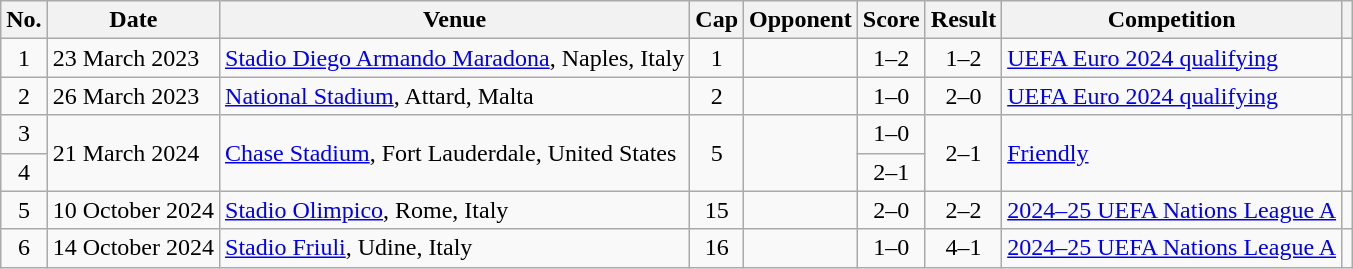<table class="wikitable sortable">
<tr>
<th scope="col">No.</th>
<th scope="col">Date</th>
<th scope="col">Venue</th>
<th scope="col">Cap</th>
<th scope="col">Opponent</th>
<th scope="col">Score</th>
<th scope="col">Result</th>
<th scope="col">Competition</th>
<th scope="col" class="unsortable"></th>
</tr>
<tr>
<td align="center">1</td>
<td>23 March 2023</td>
<td><a href='#'>Stadio Diego Armando Maradona</a>, Naples, Italy</td>
<td align="center">1</td>
<td></td>
<td align="center">1–2</td>
<td align="center">1–2</td>
<td><a href='#'>UEFA Euro 2024 qualifying</a></td>
<td align="center"></td>
</tr>
<tr>
<td align="center">2</td>
<td>26 March 2023</td>
<td><a href='#'>National Stadium</a>, Attard, Malta</td>
<td align="center">2</td>
<td></td>
<td align="center">1–0</td>
<td align="center">2–0</td>
<td><a href='#'>UEFA Euro 2024 qualifying</a></td>
<td align="center"></td>
</tr>
<tr>
<td align="center">3</td>
<td rowspan="2">21 March 2024</td>
<td rowspan="2"><a href='#'>Chase Stadium</a>, Fort Lauderdale, United States</td>
<td rowspan="2" align="center">5</td>
<td rowspan="2"></td>
<td align="center">1–0</td>
<td rowspan="2" align="center">2–1</td>
<td rowspan="2"><a href='#'>Friendly</a></td>
<td rowspan="2" align="center"></td>
</tr>
<tr>
<td align="center">4</td>
<td align="center">2–1</td>
</tr>
<tr>
<td align="center">5</td>
<td>10 October 2024</td>
<td><a href='#'>Stadio Olimpico</a>, Rome, Italy</td>
<td align="center">15</td>
<td></td>
<td align="center">2–0</td>
<td align="center">2–2</td>
<td><a href='#'>2024–25 UEFA Nations League A</a></td>
<td align="center"></td>
</tr>
<tr>
<td align="center">6</td>
<td>14 October 2024</td>
<td><a href='#'>Stadio Friuli</a>, Udine, Italy</td>
<td align="center">16</td>
<td></td>
<td align="center">1–0</td>
<td align="center">4–1</td>
<td><a href='#'>2024–25 UEFA Nations League A</a></td>
<td align="center"></td>
</tr>
</table>
